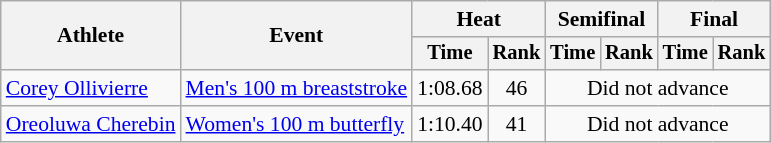<table class=wikitable style="font-size:90%">
<tr>
<th rowspan="2">Athlete</th>
<th rowspan="2">Event</th>
<th colspan="2">Heat</th>
<th colspan="2">Semifinal</th>
<th colspan="2">Final</th>
</tr>
<tr style="font-size:95%">
<th>Time</th>
<th>Rank</th>
<th>Time</th>
<th>Rank</th>
<th>Time</th>
<th>Rank</th>
</tr>
<tr align=center>
<td align=left><a href='#'>Corey Ollivierre</a></td>
<td align=left><a href='#'>Men's 100 m breaststroke</a></td>
<td>1:08.68</td>
<td>46</td>
<td colspan=4>Did not advance</td>
</tr>
<tr align=center>
<td align=left><a href='#'>Oreoluwa Cherebin</a></td>
<td align=left><a href='#'>Women's 100 m butterfly</a></td>
<td>1:10.40</td>
<td>41</td>
<td colspan=4>Did not advance</td>
</tr>
</table>
